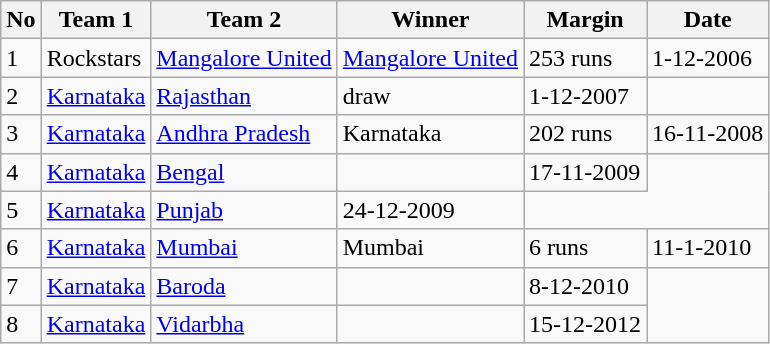<table class="wikitable">
<tr>
<th>No</th>
<th>Team 1</th>
<th>Team 2</th>
<th>Winner</th>
<th>Margin</th>
<th>Date</th>
</tr>
<tr>
<td>1</td>
<td>Rockstars</td>
<td><a href='#'>Mangalore United</a></td>
<td><a href='#'>Mangalore United</a></td>
<td>253 runs</td>
<td>1-12-2006</td>
</tr>
<tr>
<td>2</td>
<td><a href='#'>Karnataka</a></td>
<td><a href='#'>Rajasthan</a></td>
<td>draw</td>
<td>1-12-2007</td>
</tr>
<tr>
<td>3</td>
<td><a href='#'>Karnataka</a></td>
<td><a href='#'>Andhra Pradesh</a></td>
<td>Karnataka</td>
<td>202 runs</td>
<td>16-11-2008</td>
</tr>
<tr>
<td>4</td>
<td><a href='#'>Karnataka</a></td>
<td><a href='#'>Bengal</a></td>
<td></td>
<td>17-11-2009</td>
</tr>
<tr>
<td>5</td>
<td><a href='#'>Karnataka</a></td>
<td><a href='#'>Punjab</a></td>
<td>24-12-2009</td>
</tr>
<tr>
<td>6</td>
<td><a href='#'>Karnataka</a></td>
<td><a href='#'>Mumbai</a></td>
<td>Mumbai</td>
<td>6 runs</td>
<td>11-1-2010</td>
</tr>
<tr>
<td>7</td>
<td><a href='#'>Karnataka</a></td>
<td><a href='#'>Baroda</a></td>
<td></td>
<td>8-12-2010</td>
</tr>
<tr>
<td>8</td>
<td><a href='#'>Karnataka</a></td>
<td><a href='#'>Vidarbha</a></td>
<td></td>
<td>15-12-2012</td>
</tr>
</table>
